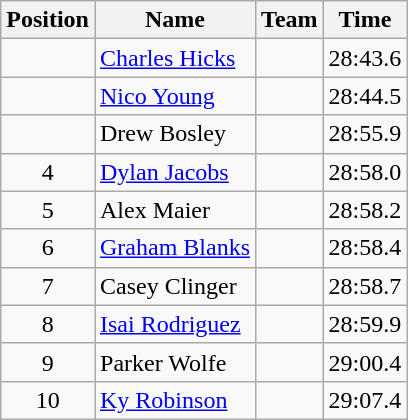<table class="wikitable sortable">
<tr>
<th>Position</th>
<th>Name</th>
<th>Team</th>
<th>Time</th>
</tr>
<tr>
<td align=center></td>
<td><a href='#'>Charles Hicks</a></td>
<td></td>
<td>28:43.6</td>
</tr>
<tr>
<td align=center></td>
<td><a href='#'>Nico Young</a></td>
<td></td>
<td>28:44.5</td>
</tr>
<tr>
<td align=center></td>
<td>Drew Bosley</td>
<td></td>
<td>28:55.9</td>
</tr>
<tr>
<td align=center>4</td>
<td><a href='#'>Dylan Jacobs</a></td>
<td></td>
<td>28:58.0</td>
</tr>
<tr>
<td align=center>5</td>
<td>Alex Maier</td>
<td></td>
<td>28:58.2</td>
</tr>
<tr>
<td align=center>6</td>
<td><a href='#'>Graham Blanks</a></td>
<td></td>
<td>28:58.4</td>
</tr>
<tr>
<td align=center>7</td>
<td>Casey Clinger</td>
<td></td>
<td>28:58.7</td>
</tr>
<tr>
<td align=center>8</td>
<td><a href='#'>Isai Rodriguez</a></td>
<td></td>
<td>28:59.9</td>
</tr>
<tr>
<td align=center>9</td>
<td>Parker Wolfe</td>
<td></td>
<td>29:00.4</td>
</tr>
<tr>
<td align=center>10</td>
<td><a href='#'>Ky Robinson</a></td>
<td></td>
<td>29:07.4</td>
</tr>
</table>
